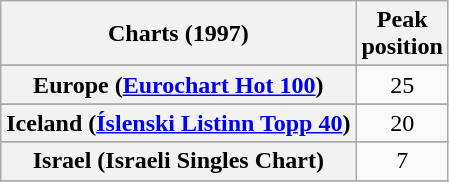<table class="wikitable sortable plainrowheaders" style="text-align:center">
<tr>
<th>Charts (1997)</th>
<th>Peak<br>position</th>
</tr>
<tr>
</tr>
<tr>
</tr>
<tr>
</tr>
<tr>
<th scope="row">Europe (<a href='#'>Eurochart Hot 100</a>)</th>
<td>25</td>
</tr>
<tr>
</tr>
<tr>
</tr>
<tr>
<th scope="row">Iceland (<a href='#'>Íslenski Listinn Topp 40</a>)</th>
<td>20</td>
</tr>
<tr>
</tr>
<tr>
<th scope="row">Israel (Israeli Singles Chart)</th>
<td>7</td>
</tr>
<tr>
</tr>
<tr>
</tr>
<tr>
</tr>
<tr>
</tr>
<tr>
</tr>
<tr>
</tr>
<tr>
</tr>
<tr>
</tr>
</table>
